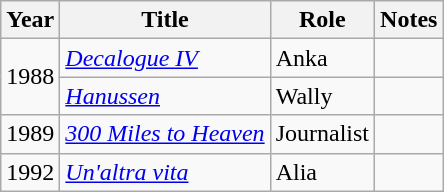<table class="wikitable sortable">
<tr>
<th>Year</th>
<th>Title</th>
<th>Role</th>
<th class="unsortable">Notes</th>
</tr>
<tr>
<td rowspan = "2">1988</td>
<td><em><a href='#'>Decalogue IV</a></em></td>
<td>Anka</td>
<td></td>
</tr>
<tr>
<td><em><a href='#'>Hanussen</a></em></td>
<td>Wally</td>
<td></td>
</tr>
<tr>
<td>1989</td>
<td><em><a href='#'>300 Miles to Heaven</a></em></td>
<td>Journalist</td>
<td></td>
</tr>
<tr>
<td>1992</td>
<td><em><a href='#'>Un'altra vita</a></em></td>
<td>Alia</td>
</tr>
</table>
